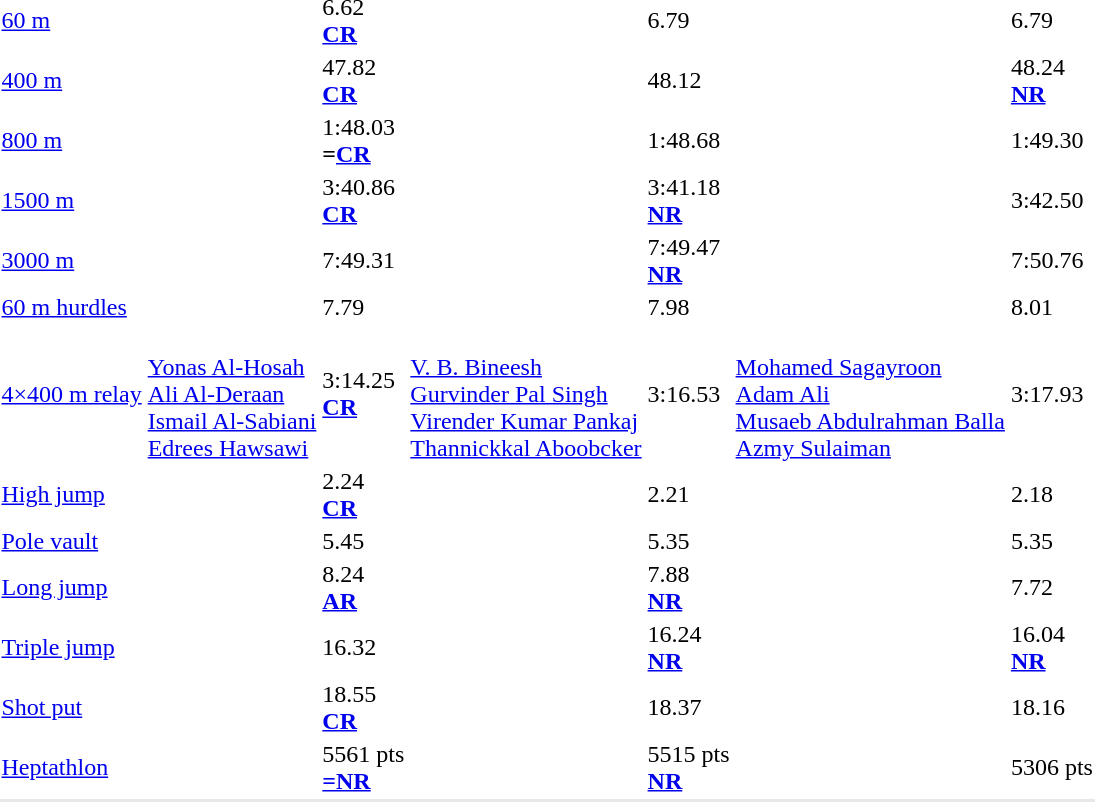<table>
<tr>
<td><a href='#'>60 m</a></td>
<td></td>
<td>6.62<br><strong><a href='#'>CR</a></strong></td>
<td></td>
<td>6.79</td>
<td></td>
<td>6.79</td>
</tr>
<tr>
<td><a href='#'>400 m</a></td>
<td></td>
<td>47.82<br><strong><a href='#'>CR</a></strong></td>
<td></td>
<td>48.12</td>
<td></td>
<td>48.24<br><strong><a href='#'>NR</a></strong></td>
</tr>
<tr>
<td><a href='#'>800 m</a></td>
<td></td>
<td>1:48.03<br><strong>=<a href='#'>CR</a></strong></td>
<td></td>
<td>1:48.68</td>
<td></td>
<td>1:49.30</td>
</tr>
<tr>
<td><a href='#'>1500 m</a></td>
<td></td>
<td>3:40.86<br><strong><a href='#'>CR</a></strong></td>
<td></td>
<td>3:41.18<br><strong><a href='#'>NR</a></strong></td>
<td></td>
<td>3:42.50</td>
</tr>
<tr>
<td><a href='#'>3000 m</a></td>
<td></td>
<td>7:49.31</td>
<td></td>
<td>7:49.47<br><strong><a href='#'>NR</a></strong></td>
<td></td>
<td>7:50.76</td>
</tr>
<tr>
<td><a href='#'>60 m hurdles</a></td>
<td></td>
<td>7.79</td>
<td></td>
<td>7.98</td>
<td></td>
<td>8.01</td>
</tr>
<tr>
<td><a href='#'>4×400 m relay</a></td>
<td><br><a href='#'>Yonas Al-Hosah</a><br><a href='#'>Ali Al-Deraan</a><br><a href='#'>Ismail Al-Sabiani</a><br><a href='#'>Edrees Hawsawi</a></td>
<td>3:14.25<br><strong><a href='#'>CR</a></strong></td>
<td><br><a href='#'>V. B. Bineesh</a><br><a href='#'>Gurvinder Pal Singh</a><br><a href='#'>Virender Kumar Pankaj</a><br><a href='#'>Thannickkal Aboobcker</a></td>
<td>3:16.53</td>
<td><br><a href='#'>Mohamed Sagayroon</a><br><a href='#'>Adam Ali</a><br><a href='#'>Musaeb Abdulrahman Balla</a><br><a href='#'>Azmy Sulaiman</a></td>
<td>3:17.93</td>
</tr>
<tr>
<td><a href='#'>High jump</a></td>
<td></td>
<td>2.24<br><strong><a href='#'>CR</a></strong></td>
<td></td>
<td>2.21</td>
<td></td>
<td>2.18</td>
</tr>
<tr>
<td><a href='#'>Pole vault</a></td>
<td></td>
<td>5.45</td>
<td></td>
<td>5.35</td>
<td></td>
<td>5.35</td>
</tr>
<tr>
<td><a href='#'>Long jump</a></td>
<td></td>
<td>8.24<br><strong><a href='#'>AR</a></strong></td>
<td></td>
<td>7.88<br><strong><a href='#'>NR</a></strong></td>
<td></td>
<td>7.72</td>
</tr>
<tr>
<td><a href='#'>Triple jump</a></td>
<td></td>
<td>16.32</td>
<td></td>
<td>16.24<br><strong><a href='#'>NR</a></strong></td>
<td></td>
<td>16.04<br><strong><a href='#'>NR</a></strong></td>
</tr>
<tr>
<td><a href='#'>Shot put</a></td>
<td></td>
<td>18.55<br><strong><a href='#'>CR</a></strong></td>
<td></td>
<td>18.37</td>
<td></td>
<td>18.16</td>
</tr>
<tr>
<td><a href='#'>Heptathlon</a></td>
<td></td>
<td>5561 pts<br><strong><a href='#'>=NR</a></strong></td>
<td></td>
<td>5515 pts<br><strong><a href='#'>NR</a></strong></td>
<td></td>
<td>5306 pts</td>
</tr>
<tr bgcolor= e8e8e8>
<td colspan=7></td>
</tr>
</table>
